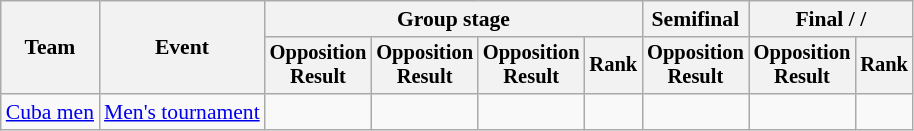<table class=wikitable style=font-size:90%;text-align:center>
<tr>
<th rowspan=2>Team</th>
<th rowspan=2>Event</th>
<th colspan=4>Group stage</th>
<th>Semifinal</th>
<th colspan=2>Final /  / </th>
</tr>
<tr style=font-size:95%>
<th>Opposition<br>Result</th>
<th>Opposition<br>Result</th>
<th>Opposition<br>Result</th>
<th>Rank</th>
<th>Opposition<br>Result</th>
<th>Opposition<br>Result</th>
<th>Rank</th>
</tr>
<tr>
<td align=left><a href='#'>Cuba men</a></td>
<td align=left><a href='#'>Men's tournament</a></td>
<td></td>
<td></td>
<td></td>
<td></td>
<td></td>
<td></td>
<td></td>
</tr>
</table>
